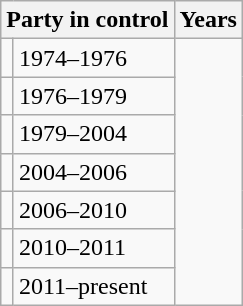<table class="wikitable">
<tr>
<th colspan=2>Party in control</th>
<th>Years</th>
</tr>
<tr>
<td></td>
<td>1974–1976</td>
</tr>
<tr>
<td></td>
<td>1976–1979</td>
</tr>
<tr>
<td></td>
<td>1979–2004</td>
</tr>
<tr>
<td></td>
<td>2004–2006</td>
</tr>
<tr>
<td></td>
<td>2006–2010</td>
</tr>
<tr>
<td></td>
<td>2010–2011</td>
</tr>
<tr>
<td></td>
<td>2011–present</td>
</tr>
</table>
